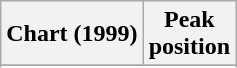<table class="wikitable sortable plainrowheaders" style="text-align:center">
<tr>
<th scope="col">Chart (1999)</th>
<th scope="col">Peak<br>position</th>
</tr>
<tr>
</tr>
<tr>
</tr>
</table>
